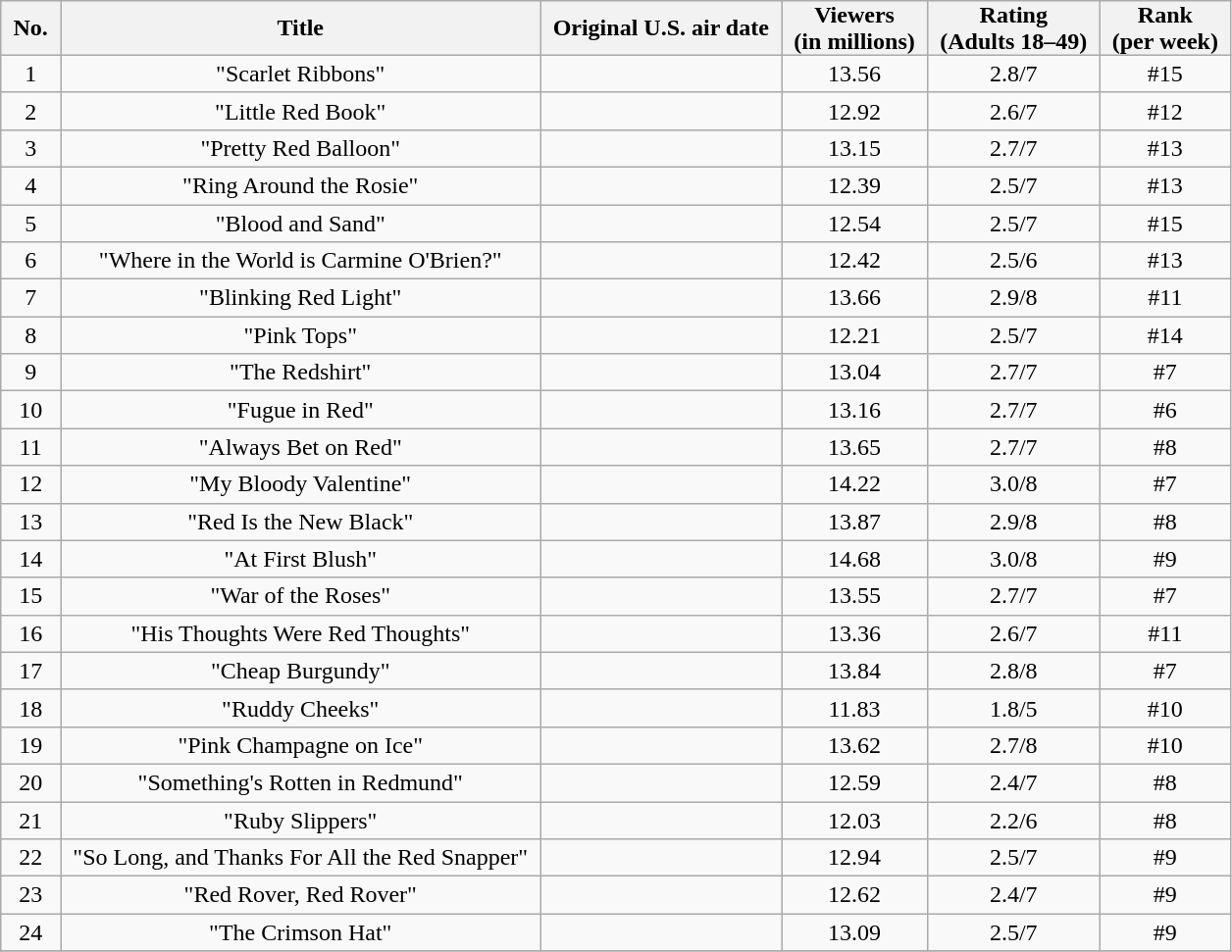<table class="wikitable" style="text-align:center;">
<tr>
<th style="padding: 0px 8px">No.</th>
<th style="padding: 0px 8px">Title</th>
<th style="padding: 0px 8px">Original U.S. air date</th>
<th style="padding: 0px 8px">Viewers<br>(in millions)</th>
<th style="padding: 0px 8px">Rating<br>(Adults 18–49)</th>
<th style="padding: 0px 8px">Rank<br>(per week)</th>
</tr>
<tr>
<td>1</td>
<td>"Scarlet Ribbons"</td>
<td></td>
<td>13.56</td>
<td>2.8/7</td>
<td>#15</td>
</tr>
<tr>
<td>2</td>
<td>"Little Red Book"</td>
<td></td>
<td>12.92</td>
<td>2.6/7</td>
<td>#12</td>
</tr>
<tr>
<td>3</td>
<td>"Pretty Red Balloon"</td>
<td></td>
<td>13.15</td>
<td>2.7/7</td>
<td>#13</td>
</tr>
<tr>
<td>4</td>
<td>"Ring Around the Rosie"</td>
<td></td>
<td>12.39</td>
<td>2.5/7</td>
<td>#13</td>
</tr>
<tr>
<td>5</td>
<td>"Blood and Sand"</td>
<td></td>
<td>12.54</td>
<td>2.5/7</td>
<td>#15</td>
</tr>
<tr>
<td>6</td>
<td>"Where in the World is Carmine O'Brien?"</td>
<td></td>
<td>12.42</td>
<td>2.5/6</td>
<td>#13</td>
</tr>
<tr>
<td>7</td>
<td>"Blinking Red Light"</td>
<td></td>
<td>13.66</td>
<td>2.9/8</td>
<td>#11</td>
</tr>
<tr>
<td>8</td>
<td>"Pink Tops"</td>
<td></td>
<td>12.21</td>
<td>2.5/7</td>
<td>#14</td>
</tr>
<tr>
<td>9</td>
<td>"The Redshirt"</td>
<td></td>
<td>13.04</td>
<td>2.7/7</td>
<td>#7</td>
</tr>
<tr>
<td>10</td>
<td>"Fugue in Red"</td>
<td></td>
<td>13.16</td>
<td>2.7/7</td>
<td>#6</td>
</tr>
<tr>
<td>11</td>
<td>"Always Bet on Red"</td>
<td></td>
<td>13.65</td>
<td>2.7/7</td>
<td>#8</td>
</tr>
<tr>
<td>12</td>
<td>"My Bloody Valentine"</td>
<td></td>
<td>14.22</td>
<td>3.0/8</td>
<td>#7</td>
</tr>
<tr>
<td>13</td>
<td>"Red Is the New Black"</td>
<td></td>
<td>13.87</td>
<td>2.9/8</td>
<td>#8</td>
</tr>
<tr>
<td>14</td>
<td>"At First Blush"</td>
<td></td>
<td>14.68</td>
<td>3.0/8</td>
<td>#9</td>
</tr>
<tr>
<td>15</td>
<td>"War of the Roses"</td>
<td></td>
<td>13.55</td>
<td>2.7/7</td>
<td>#7</td>
</tr>
<tr>
<td>16</td>
<td>"His Thoughts Were Red Thoughts"</td>
<td></td>
<td>13.36</td>
<td>2.6/7</td>
<td>#11</td>
</tr>
<tr>
<td>17</td>
<td>"Cheap Burgundy"</td>
<td></td>
<td>13.84</td>
<td>2.8/8</td>
<td>#7</td>
</tr>
<tr>
<td>18</td>
<td>"Ruddy Cheeks"</td>
<td></td>
<td>11.83</td>
<td>1.8/5</td>
<td>#10</td>
</tr>
<tr>
<td>19</td>
<td>"Pink Champagne on Ice"</td>
<td></td>
<td>13.62</td>
<td>2.7/8</td>
<td>#10</td>
</tr>
<tr>
<td>20</td>
<td>"Something's Rotten in Redmund"</td>
<td></td>
<td>12.59</td>
<td>2.4/7</td>
<td>#8</td>
</tr>
<tr>
<td>21</td>
<td>"Ruby Slippers"</td>
<td></td>
<td>12.03</td>
<td>2.2/6</td>
<td>#8</td>
</tr>
<tr>
<td>22</td>
<td style="padding: 0px 8px">"So Long, and Thanks For All the Red Snapper"</td>
<td></td>
<td>12.94</td>
<td>2.5/7</td>
<td>#9</td>
</tr>
<tr>
<td>23</td>
<td>"Red Rover, Red Rover"</td>
<td></td>
<td>12.62</td>
<td>2.4/7</td>
<td>#9</td>
</tr>
<tr>
<td>24</td>
<td>"The Crimson Hat"</td>
<td></td>
<td>13.09</td>
<td>2.5/7</td>
<td>#9</td>
</tr>
<tr>
</tr>
</table>
